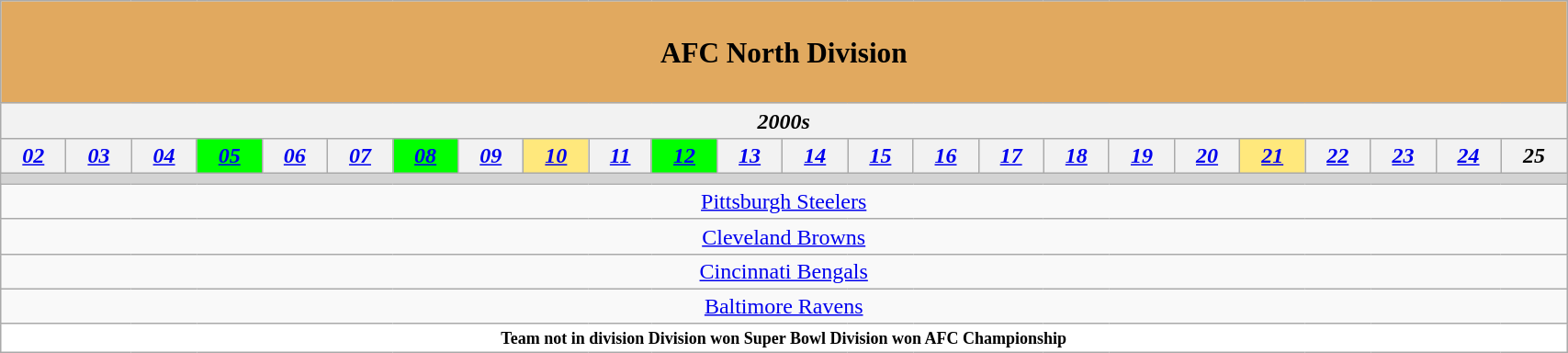<table class="wikitable" style="text-align:center" width=90%>
<tr>
<th colspan="24" style="text-align:center; font-size:130%; background:#E1A95F; height:65px"><span>AFC North Division</span><span></span></th>
</tr>
<tr>
<th colspan="24"><em>2000s</em></th>
</tr>
<tr>
<th><em><a href='#'>02</a></em></th>
<th><em><a href='#'>03</a></em></th>
<th><em><a href='#'>04</a></em></th>
<th style="background:#00ff00;"><em><a href='#'>05</a></em></th>
<th><em><a href='#'>06</a></em></th>
<th><em><a href='#'>07</a></em></th>
<th style="background:#00ff00;"><em><a href='#'>08</a></em></th>
<th><em><a href='#'>09</a></em></th>
<th style="background:#FFE87C;"><em><a href='#'>10</a></em></th>
<th><em><a href='#'>11</a></em></th>
<th style="background:#00ff00;"><em><a href='#'>12</a></em></th>
<th><em><a href='#'>13</a></em></th>
<th><em><a href='#'>14</a></em></th>
<th><em><a href='#'>15</a></em></th>
<th><em><a href='#'>16</a></em></th>
<th><em><a href='#'>17</a></em></th>
<th><em><a href='#'>18</a></em></th>
<th><em><a href='#'>19</a></em></th>
<th><em><a href='#'>20</a></em></th>
<th style="background:#FFE87C;"><em><a href='#'>21</a></em></th>
<th><em><a href='#'>22</a></em></th>
<th><em><a href='#'>23</a></em></th>
<th><em><a href='#'>24</a></em></th>
<th><em>25</em></th>
</tr>
<tr>
<td colspan="24" style="background:lightgrey; height:.5px;"></td>
</tr>
<tr>
<td colspan="24"><a href='#'>Pittsburgh Steelers</a></td>
</tr>
<tr>
<td colspan="24"><a href='#'>Cleveland Browns</a></td>
</tr>
<tr>
<td colspan="24"><a href='#'>Cincinnati Bengals</a></td>
</tr>
<tr>
<td colspan="24"><a href='#'>Baltimore Ravens</a></td>
</tr>
<tr>
<td colspan="24" style="background:#fff; height:15px; font-size:75%;"> <strong>Team not in division  Division won Super Bowl  Division won AFC Championship</strong></td>
</tr>
</table>
